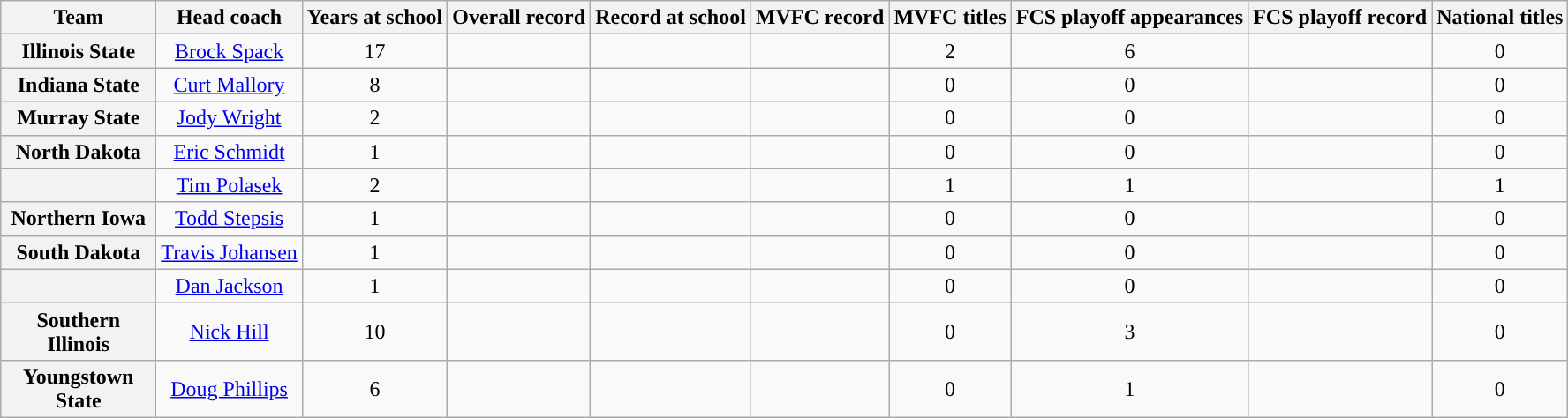<table class="wikitable sortable" style="text-align: center;">
<tr>
<th width="110">Team</th>
<th>Head coach</th>
<th>Years at school</th>
<th>Overall record</th>
<th>Record at school</th>
<th>MVFC record</th>
<th>MVFC titles</th>
<th>FCS playoff appearances</th>
<th>FCS playoff record</th>
<th>National titles</th>
</tr>
<tr>
<th>Illinois State</th>
<td><a href='#'>Brock Spack</a></td>
<td>17</td>
<td data-sort-value=></td>
<td data-sort-value=></td>
<td data-sort-value=></td>
<td>2</td>
<td>6</td>
<td data-sort-value=></td>
<td>0</td>
</tr>
<tr>
<th>Indiana State</th>
<td><a href='#'>Curt Mallory</a></td>
<td>8</td>
<td data-sort-value=></td>
<td data-sort-value=></td>
<td data-sort-value=></td>
<td>0</td>
<td>0</td>
<td data-sort-value=></td>
<td>0</td>
</tr>
<tr>
<th>Murray State</th>
<td><a href='#'>Jody Wright</a></td>
<td>2</td>
<td data-sort-value=></td>
<td data-sort-value=></td>
<td data-sort-value=></td>
<td>0</td>
<td>0</td>
<td data-sort-value=></td>
<td>0</td>
</tr>
<tr>
<th>North Dakota</th>
<td><a href='#'>Eric Schmidt</a></td>
<td>1</td>
<td data-sort-value=></td>
<td data-sort-value=></td>
<td data-sort-value=></td>
<td>0</td>
<td>0</td>
<td data-sort-value=></td>
<td>0</td>
</tr>
<tr>
<th></th>
<td><a href='#'>Tim Polasek</a></td>
<td>2</td>
<td data-sort-value=></td>
<td data-sort-value=></td>
<td data-sort-value=></td>
<td>1</td>
<td>1</td>
<td data-sort-value=></td>
<td>1</td>
</tr>
<tr>
<th>Northern Iowa</th>
<td><a href='#'>Todd Stepsis</a></td>
<td>1</td>
<td data-sort-value=></td>
<td data-sort-value=></td>
<td data-sort-value=></td>
<td>0</td>
<td>0</td>
<td data-sort-value=></td>
<td>0</td>
</tr>
<tr>
<th>South Dakota</th>
<td><a href='#'>Travis Johansen</a></td>
<td>1</td>
<td data-sort-value=></td>
<td data-sort-value=></td>
<td data-sort-value=></td>
<td>0</td>
<td>0</td>
<td data-sort-value=></td>
<td>0</td>
</tr>
<tr>
<th></th>
<td><a href='#'>Dan Jackson</a></td>
<td>1</td>
<td data-sort-value=></td>
<td data-sort-value=></td>
<td data-sort-value=></td>
<td>0</td>
<td>0</td>
<td data-sort-value=></td>
<td>0</td>
</tr>
<tr>
<th>Southern Illinois</th>
<td><a href='#'>Nick Hill</a></td>
<td>10</td>
<td data-sort-value=></td>
<td data-sort-value=></td>
<td data-sort-value=></td>
<td>0</td>
<td>3</td>
<td data-sort-value=></td>
<td>0</td>
</tr>
<tr>
<th>Youngstown State</th>
<td><a href='#'>Doug Phillips</a></td>
<td>6</td>
<td data-sort-value=></td>
<td data-sort-value=></td>
<td data-sort-value=></td>
<td>0</td>
<td>1</td>
<td data-sort-value=></td>
<td>0</td>
</tr>
</table>
